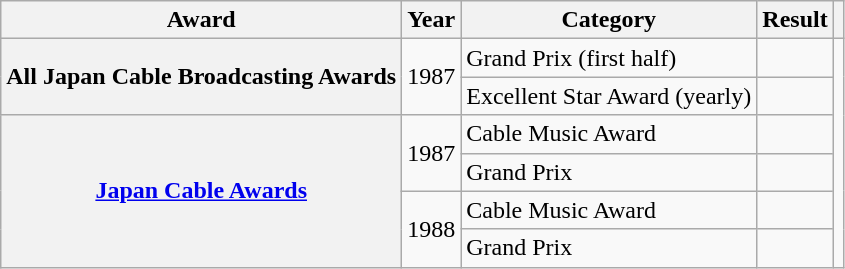<table class="wikitable plainrowheaders sortable">
<tr>
<th>Award</th>
<th>Year</th>
<th>Category</th>
<th>Result</th>
<th class="unsortable"></th>
</tr>
<tr>
<th scope="row" rowspan="2">All Japan Cable Broadcasting Awards</th>
<td rowspan="2" align="center">1987</td>
<td>Grand Prix (first half)</td>
<td></td>
<td rowspan="6" align="center"></td>
</tr>
<tr>
<td>Excellent Star Award (yearly)</td>
<td></td>
</tr>
<tr>
<th scope="row" rowspan="4"><a href='#'>Japan Cable Awards</a></th>
<td rowspan="2" align="center">1987</td>
<td>Cable Music Award</td>
<td></td>
</tr>
<tr>
<td>Grand Prix</td>
<td></td>
</tr>
<tr>
<td rowspan="2" align="center">1988</td>
<td>Cable Music Award</td>
<td></td>
</tr>
<tr>
<td>Grand Prix</td>
<td></td>
</tr>
</table>
